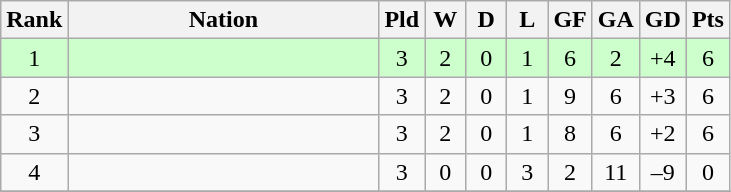<table class="wikitable" style="text-align: center;">
<tr>
<th width=5>Rank</th>
<th width=200>Nation</th>
<th width=20>Pld</th>
<th width=20>W</th>
<th width=20>D</th>
<th width=20>L</th>
<th width=20>GF</th>
<th width=20>GA</th>
<th width=20>GD</th>
<th width=20>Pts</th>
</tr>
<tr style="background:#ccffcc">
<td>1</td>
<td style="text-align:left"></td>
<td>3</td>
<td>2</td>
<td>0</td>
<td>1</td>
<td>6</td>
<td>2</td>
<td>+4</td>
<td>6</td>
</tr>
<tr>
<td>2</td>
<td style="text-align:left"></td>
<td>3</td>
<td>2</td>
<td>0</td>
<td>1</td>
<td>9</td>
<td>6</td>
<td>+3</td>
<td>6</td>
</tr>
<tr>
<td>3</td>
<td style="text-align:left"></td>
<td>3</td>
<td>2</td>
<td>0</td>
<td>1</td>
<td>8</td>
<td>6</td>
<td>+2</td>
<td>6</td>
</tr>
<tr>
<td>4</td>
<td style="text-align:left"></td>
<td>3</td>
<td>0</td>
<td>0</td>
<td>3</td>
<td>2</td>
<td>11</td>
<td>–9</td>
<td>0</td>
</tr>
<tr>
</tr>
</table>
